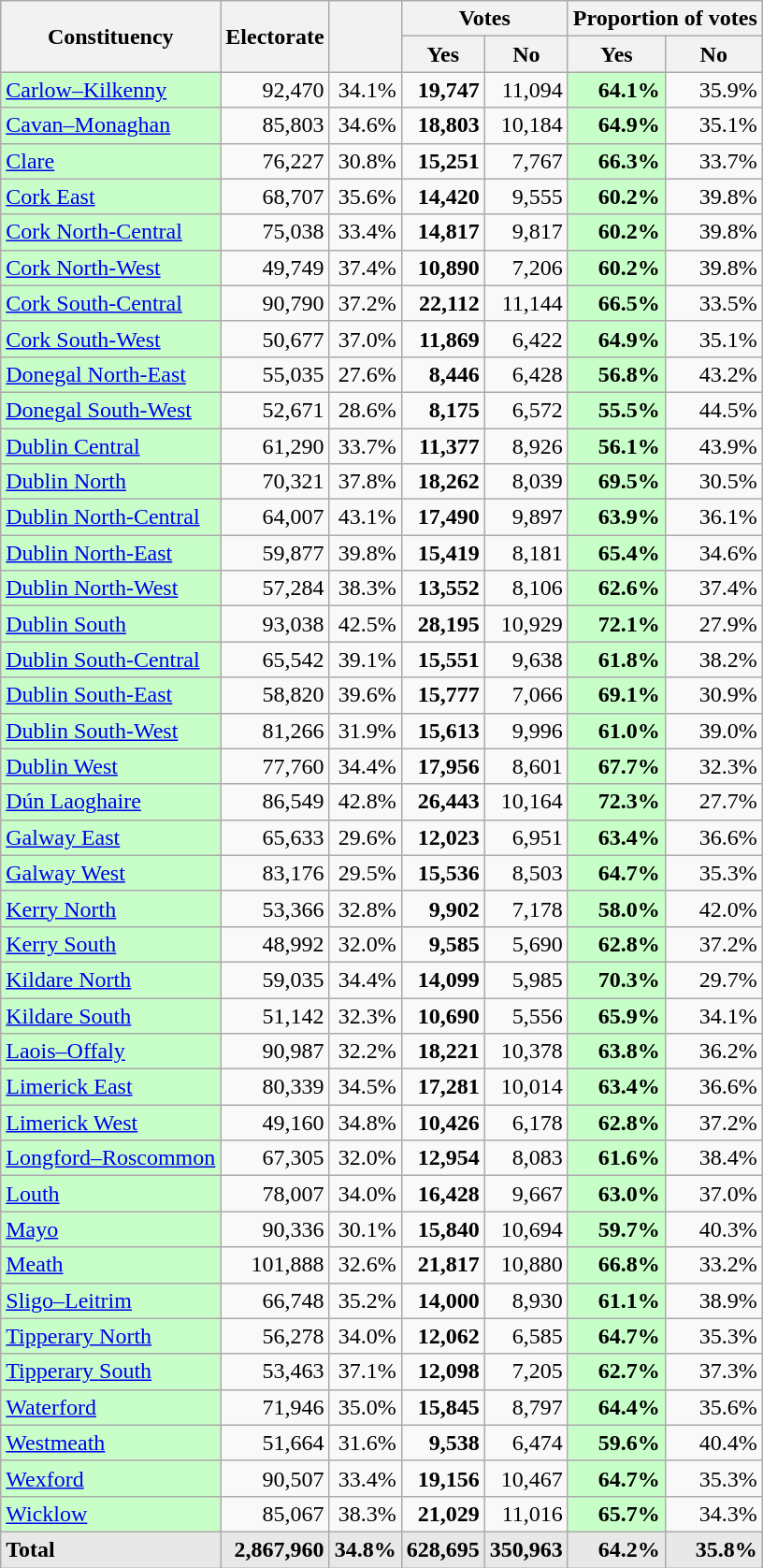<table class="wikitable sortable">
<tr>
<th rowspan=2>Constituency</th>
<th rowspan=2>Electorate</th>
<th rowspan=2></th>
<th colspan=2>Votes</th>
<th colspan=2>Proportion of votes</th>
</tr>
<tr>
<th>Yes</th>
<th>No</th>
<th>Yes</th>
<th>No</th>
</tr>
<tr>
<td style="background:#c8ffc8;"><a href='#'>Carlow–Kilkenny</a></td>
<td style="text-align: right;">92,470</td>
<td style="text-align: right;">34.1%</td>
<td style="text-align: right;"><strong>19,747</strong></td>
<td style="text-align: right;">11,094</td>
<td style="text-align: right; background:#c8ffc8;"><strong>64.1%</strong></td>
<td style="text-align: right;">35.9%</td>
</tr>
<tr>
<td style="background:#c8ffc8;"><a href='#'>Cavan–Monaghan</a></td>
<td style="text-align: right;">85,803</td>
<td style="text-align: right;">34.6%</td>
<td style="text-align: right;"><strong>18,803</strong></td>
<td style="text-align: right;">10,184</td>
<td style="text-align: right; background:#c8ffc8;"><strong>64.9%</strong></td>
<td style="text-align: right;">35.1%</td>
</tr>
<tr>
<td style="background:#c8ffc8;"><a href='#'>Clare</a></td>
<td style="text-align: right;">76,227</td>
<td style="text-align: right;">30.8%</td>
<td style="text-align: right;"><strong>15,251</strong></td>
<td style="text-align: right;">7,767</td>
<td style="text-align: right; background:#c8ffc8;"><strong>66.3%</strong></td>
<td style="text-align: right;">33.7%</td>
</tr>
<tr>
<td style="background:#c8ffc8;"><a href='#'>Cork East</a></td>
<td style="text-align: right;">68,707</td>
<td style="text-align: right;">35.6%</td>
<td style="text-align: right;"><strong>14,420</strong></td>
<td style="text-align: right;">9,555</td>
<td style="text-align: right; background:#c8ffc8;"><strong>60.2%</strong></td>
<td style="text-align: right;">39.8%</td>
</tr>
<tr>
<td style="background:#c8ffc8;"><a href='#'>Cork North-Central</a></td>
<td style="text-align: right;">75,038</td>
<td style="text-align: right;">33.4%</td>
<td style="text-align: right;"><strong>14,817</strong></td>
<td style="text-align: right;">9,817</td>
<td style="text-align: right; background:#c8ffc8;"><strong>60.2%</strong></td>
<td style="text-align: right;">39.8%</td>
</tr>
<tr>
<td style="background:#c8ffc8;"><a href='#'>Cork North-West</a></td>
<td style="text-align: right;">49,749</td>
<td style="text-align: right;">37.4%</td>
<td style="text-align: right;"><strong>10,890</strong></td>
<td style="text-align: right;">7,206</td>
<td style="text-align: right; background:#c8ffc8;"><strong>60.2%</strong></td>
<td style="text-align: right;">39.8%</td>
</tr>
<tr>
<td style="background:#c8ffc8;"><a href='#'>Cork South-Central</a></td>
<td style="text-align: right;">90,790</td>
<td style="text-align: right;">37.2%</td>
<td style="text-align: right;"><strong>22,112</strong></td>
<td style="text-align: right;">11,144</td>
<td style="text-align: right; background:#c8ffc8;"><strong>66.5%</strong></td>
<td style="text-align: right;">33.5%</td>
</tr>
<tr>
<td style="background:#c8ffc8;"><a href='#'>Cork South-West</a></td>
<td style="text-align: right;">50,677</td>
<td style="text-align: right;">37.0%</td>
<td style="text-align: right;"><strong>11,869</strong></td>
<td style="text-align: right;">6,422</td>
<td style="text-align: right; background:#c8ffc8;"><strong>64.9%</strong></td>
<td style="text-align: right;">35.1%</td>
</tr>
<tr>
<td style="background:#c8ffc8;"><a href='#'>Donegal North-East</a></td>
<td style="text-align: right;">55,035</td>
<td style="text-align: right;">27.6%</td>
<td style="text-align: right;"><strong>8,446</strong></td>
<td style="text-align: right;">6,428</td>
<td style="text-align: right; background:#c8ffc8;"><strong>56.8%</strong></td>
<td style="text-align: right;">43.2%</td>
</tr>
<tr>
<td style="background:#c8ffc8;"><a href='#'>Donegal South-West</a></td>
<td style="text-align: right;">52,671</td>
<td style="text-align: right;">28.6%</td>
<td style="text-align: right;"><strong>8,175</strong></td>
<td style="text-align: right;">6,572</td>
<td style="text-align: right; background:#c8ffc8;"><strong>55.5%</strong></td>
<td style="text-align: right;">44.5%</td>
</tr>
<tr>
<td style="background:#c8ffc8;"><a href='#'>Dublin Central</a></td>
<td style="text-align: right;">61,290</td>
<td style="text-align: right;">33.7%</td>
<td style="text-align: right;"><strong>11,377</strong></td>
<td style="text-align: right;">8,926</td>
<td style="text-align: right; background:#c8ffc8;"><strong>56.1%</strong></td>
<td style="text-align: right;">43.9%</td>
</tr>
<tr>
<td style="background:#c8ffc8;"><a href='#'>Dublin North</a></td>
<td style="text-align: right;">70,321</td>
<td style="text-align: right;">37.8%</td>
<td style="text-align: right;"><strong>18,262</strong></td>
<td style="text-align: right;">8,039</td>
<td style="text-align: right; background:#c8ffc8;"><strong>69.5%</strong></td>
<td style="text-align: right;">30.5%</td>
</tr>
<tr>
<td style="background:#c8ffc8;"><a href='#'>Dublin North-Central</a></td>
<td style="text-align: right;">64,007</td>
<td style="text-align: right;">43.1%</td>
<td style="text-align: right;"><strong>17,490</strong></td>
<td style="text-align: right;">9,897</td>
<td style="text-align: right; background:#c8ffc8;"><strong>63.9%</strong></td>
<td style="text-align: right;">36.1%</td>
</tr>
<tr>
<td style="background:#c8ffc8;"><a href='#'>Dublin North-East</a></td>
<td style="text-align: right;">59,877</td>
<td style="text-align: right;">39.8%</td>
<td style="text-align: right;"><strong>15,419</strong></td>
<td style="text-align: right;">8,181</td>
<td style="text-align: right; background:#c8ffc8;"><strong>65.4%</strong></td>
<td style="text-align: right;">34.6%</td>
</tr>
<tr>
<td style="background:#c8ffc8;"><a href='#'>Dublin North-West</a></td>
<td style="text-align: right;">57,284</td>
<td style="text-align: right;">38.3%</td>
<td style="text-align: right;"><strong>13,552</strong></td>
<td style="text-align: right;">8,106</td>
<td style="text-align: right; background:#c8ffc8;"><strong>62.6%</strong></td>
<td style="text-align: right;">37.4%</td>
</tr>
<tr>
<td style="background:#c8ffc8;"><a href='#'>Dublin South</a></td>
<td style="text-align: right;">93,038</td>
<td style="text-align: right;">42.5%</td>
<td style="text-align: right;"><strong>28,195</strong></td>
<td style="text-align: right;">10,929</td>
<td style="text-align: right; background:#c8ffc8;"><strong>72.1%</strong></td>
<td style="text-align: right;">27.9%</td>
</tr>
<tr>
<td style="background:#c8ffc8;"><a href='#'>Dublin South-Central</a></td>
<td style="text-align: right;">65,542</td>
<td style="text-align: right;">39.1%</td>
<td style="text-align: right;"><strong>15,551</strong></td>
<td style="text-align: right;">9,638</td>
<td style="text-align: right; background:#c8ffc8;"><strong>61.8%</strong></td>
<td style="text-align: right;">38.2%</td>
</tr>
<tr>
<td style="background:#c8ffc8;"><a href='#'>Dublin South-East</a></td>
<td style="text-align: right;">58,820</td>
<td style="text-align: right;">39.6%</td>
<td style="text-align: right;"><strong>15,777</strong></td>
<td style="text-align: right;">7,066</td>
<td style="text-align: right; background:#c8ffc8;"><strong>69.1%</strong></td>
<td style="text-align: right;">30.9%</td>
</tr>
<tr>
<td style="background:#c8ffc8;"><a href='#'>Dublin South-West</a></td>
<td style="text-align: right;">81,266</td>
<td style="text-align: right;">31.9%</td>
<td style="text-align: right;"><strong>15,613</strong></td>
<td style="text-align: right;">9,996</td>
<td style="text-align: right; background:#c8ffc8;"><strong>61.0%</strong></td>
<td style="text-align: right;">39.0%</td>
</tr>
<tr>
<td style="background:#c8ffc8;"><a href='#'>Dublin West</a></td>
<td style="text-align: right;">77,760</td>
<td style="text-align: right;">34.4%</td>
<td style="text-align: right;"><strong>17,956</strong></td>
<td style="text-align: right;">8,601</td>
<td style="text-align: right; background:#c8ffc8;"><strong>67.7%</strong></td>
<td style="text-align: right;">32.3%</td>
</tr>
<tr>
<td style="background:#c8ffc8;"><a href='#'>Dún Laoghaire</a></td>
<td style="text-align: right;">86,549</td>
<td style="text-align: right;">42.8%</td>
<td style="text-align: right;"><strong>26,443</strong></td>
<td style="text-align: right;">10,164</td>
<td style="text-align: right; background:#c8ffc8;"><strong>72.3%</strong></td>
<td style="text-align: right;">27.7%</td>
</tr>
<tr>
<td style="background:#c8ffc8;"><a href='#'>Galway East</a></td>
<td style="text-align: right;">65,633</td>
<td style="text-align: right;">29.6%</td>
<td style="text-align: right;"><strong>12,023</strong></td>
<td style="text-align: right;">6,951</td>
<td style="text-align: right; background:#c8ffc8;"><strong>63.4%</strong></td>
<td style="text-align: right;">36.6%</td>
</tr>
<tr>
<td style="background:#c8ffc8;"><a href='#'>Galway West</a></td>
<td style="text-align: right;">83,176</td>
<td style="text-align: right;">29.5%</td>
<td style="text-align: right;"><strong>15,536</strong></td>
<td style="text-align: right;">8,503</td>
<td style="text-align: right; background:#c8ffc8;"><strong>64.7%</strong></td>
<td style="text-align: right;">35.3%</td>
</tr>
<tr>
<td style="background:#c8ffc8;"><a href='#'>Kerry North</a></td>
<td style="text-align: right;">53,366</td>
<td style="text-align: right;">32.8%</td>
<td style="text-align: right;"><strong>9,902</strong></td>
<td style="text-align: right;">7,178</td>
<td style="text-align: right; background:#c8ffc8;"><strong>58.0%</strong></td>
<td style="text-align: right;">42.0%</td>
</tr>
<tr>
<td style="background:#c8ffc8;"><a href='#'>Kerry South</a></td>
<td style="text-align: right;">48,992</td>
<td style="text-align: right;">32.0%</td>
<td style="text-align: right;"><strong>9,585</strong></td>
<td style="text-align: right;">5,690</td>
<td style="text-align: right; background:#c8ffc8;"><strong>62.8%</strong></td>
<td style="text-align: right;">37.2%</td>
</tr>
<tr>
<td style="background:#c8ffc8;"><a href='#'>Kildare North</a></td>
<td style="text-align: right;">59,035</td>
<td style="text-align: right;">34.4%</td>
<td style="text-align: right;"><strong>14,099</strong></td>
<td style="text-align: right;">5,985</td>
<td style="text-align: right; background:#c8ffc8;"><strong>70.3%</strong></td>
<td style="text-align: right;">29.7%</td>
</tr>
<tr>
<td style="background:#c8ffc8;"><a href='#'>Kildare South</a></td>
<td style="text-align: right;">51,142</td>
<td style="text-align: right;">32.3%</td>
<td style="text-align: right;"><strong>10,690</strong></td>
<td style="text-align: right;">5,556</td>
<td style="text-align: right; background:#c8ffc8;"><strong>65.9%</strong></td>
<td style="text-align: right;">34.1%</td>
</tr>
<tr>
<td style="background:#c8ffc8;"><a href='#'>Laois–Offaly</a></td>
<td style="text-align: right;">90,987</td>
<td style="text-align: right;">32.2%</td>
<td style="text-align: right;"><strong>18,221</strong></td>
<td style="text-align: right;">10,378</td>
<td style="text-align: right; background:#c8ffc8;"><strong>63.8%</strong></td>
<td style="text-align: right;">36.2%</td>
</tr>
<tr>
<td style="background:#c8ffc8;"><a href='#'>Limerick East</a></td>
<td style="text-align: right;">80,339</td>
<td style="text-align: right;">34.5%</td>
<td style="text-align: right;"><strong>17,281</strong></td>
<td style="text-align: right;">10,014</td>
<td style="text-align: right; background:#c8ffc8;"><strong>63.4%</strong></td>
<td style="text-align: right;">36.6%</td>
</tr>
<tr>
<td style="background:#c8ffc8;"><a href='#'>Limerick West</a></td>
<td style="text-align: right;">49,160</td>
<td style="text-align: right;">34.8%</td>
<td style="text-align: right;"><strong>10,426</strong></td>
<td style="text-align: right;">6,178</td>
<td style="text-align: right; background:#c8ffc8;"><strong>62.8%</strong></td>
<td style="text-align: right;">37.2%</td>
</tr>
<tr>
<td style="background:#c8ffc8;"><a href='#'>Longford–Roscommon</a></td>
<td style="text-align: right;">67,305</td>
<td style="text-align: right;">32.0%</td>
<td style="text-align: right;"><strong>12,954</strong></td>
<td style="text-align: right;">8,083</td>
<td style="text-align: right; background:#c8ffc8;"><strong>61.6%</strong></td>
<td style="text-align: right;">38.4%</td>
</tr>
<tr>
<td style="background:#c8ffc8;"><a href='#'>Louth</a></td>
<td style="text-align: right;">78,007</td>
<td style="text-align: right;">34.0%</td>
<td style="text-align: right;"><strong>16,428</strong></td>
<td style="text-align: right;">9,667</td>
<td style="text-align: right; background:#c8ffc8;"><strong>63.0%</strong></td>
<td style="text-align: right;">37.0%</td>
</tr>
<tr>
<td style="background:#c8ffc8;"><a href='#'>Mayo</a></td>
<td style="text-align: right;">90,336</td>
<td style="text-align: right;">30.1%</td>
<td style="text-align: right;"><strong>15,840</strong></td>
<td style="text-align: right;">10,694</td>
<td style="text-align: right; background:#c8ffc8;"><strong>59.7%</strong></td>
<td style="text-align: right;">40.3%</td>
</tr>
<tr>
<td style="background:#c8ffc8;"><a href='#'>Meath</a></td>
<td style="text-align: right;">101,888</td>
<td style="text-align: right;">32.6%</td>
<td style="text-align: right;"><strong>21,817</strong></td>
<td style="text-align: right;">10,880</td>
<td style="text-align: right; background:#c8ffc8;"><strong>66.8%</strong></td>
<td style="text-align: right;">33.2%</td>
</tr>
<tr>
<td style="background:#c8ffc8;"><a href='#'>Sligo–Leitrim</a></td>
<td style="text-align: right;">66,748</td>
<td style="text-align: right;">35.2%</td>
<td style="text-align: right;"><strong>14,000</strong></td>
<td style="text-align: right;">8,930</td>
<td style="text-align: right; background:#c8ffc8;"><strong>61.1%</strong></td>
<td style="text-align: right;">38.9%</td>
</tr>
<tr>
<td style="background:#c8ffc8;"><a href='#'>Tipperary North</a></td>
<td style="text-align: right;">56,278</td>
<td style="text-align: right;">34.0%</td>
<td style="text-align: right;"><strong>12,062</strong></td>
<td style="text-align: right;">6,585</td>
<td style="text-align: right; background:#c8ffc8;"><strong>64.7%</strong></td>
<td style="text-align: right;">35.3%</td>
</tr>
<tr>
<td style="background:#c8ffc8;"><a href='#'>Tipperary South</a></td>
<td style="text-align: right;">53,463</td>
<td style="text-align: right;">37.1%</td>
<td style="text-align: right;"><strong>12,098</strong></td>
<td style="text-align: right;">7,205</td>
<td style="text-align: right; background:#c8ffc8;"><strong>62.7%</strong></td>
<td style="text-align: right;">37.3%</td>
</tr>
<tr>
<td style="background:#c8ffc8;"><a href='#'>Waterford</a></td>
<td style="text-align: right;">71,946</td>
<td style="text-align: right;">35.0%</td>
<td style="text-align: right;"><strong>15,845</strong></td>
<td style="text-align: right;">8,797</td>
<td style="text-align: right; background:#c8ffc8;"><strong>64.4%</strong></td>
<td style="text-align: right;">35.6%</td>
</tr>
<tr>
<td style="background:#c8ffc8;"><a href='#'>Westmeath</a></td>
<td style="text-align: right;">51,664</td>
<td style="text-align: right;">31.6%</td>
<td style="text-align: right;"><strong>9,538</strong></td>
<td style="text-align: right;">6,474</td>
<td style="text-align: right; background:#c8ffc8;"><strong>59.6%</strong></td>
<td style="text-align: right;">40.4%</td>
</tr>
<tr>
<td style="background:#c8ffc8;"><a href='#'>Wexford</a></td>
<td style="text-align: right;">90,507</td>
<td style="text-align: right;">33.4%</td>
<td style="text-align: right;"><strong>19,156</strong></td>
<td style="text-align: right;">10,467</td>
<td style="text-align: right; background:#c8ffc8;"><strong>64.7%</strong></td>
<td style="text-align: right;">35.3%</td>
</tr>
<tr>
<td style="background:#c8ffc8;"><a href='#'>Wicklow</a></td>
<td style="text-align: right;">85,067</td>
<td style="text-align: right;">38.3%</td>
<td style="text-align: right;"><strong>21,029</strong></td>
<td style="text-align: right;">11,016</td>
<td style="text-align: right; background:#c8ffc8;"><strong>65.7%</strong></td>
<td style="text-align: right;">34.3%</td>
</tr>
<tr class="sortbottom" style="font-weight:bold; background:rgb(232,232,232);">
<td>Total</td>
<td style="text-align: right;">2,867,960</td>
<td style="text-align: right;">34.8%</td>
<td style="text-align: right;">628,695</td>
<td style="text-align: right;">350,963</td>
<td style="text-align: right;">64.2%</td>
<td style="text-align: right;">35.8%</td>
</tr>
</table>
